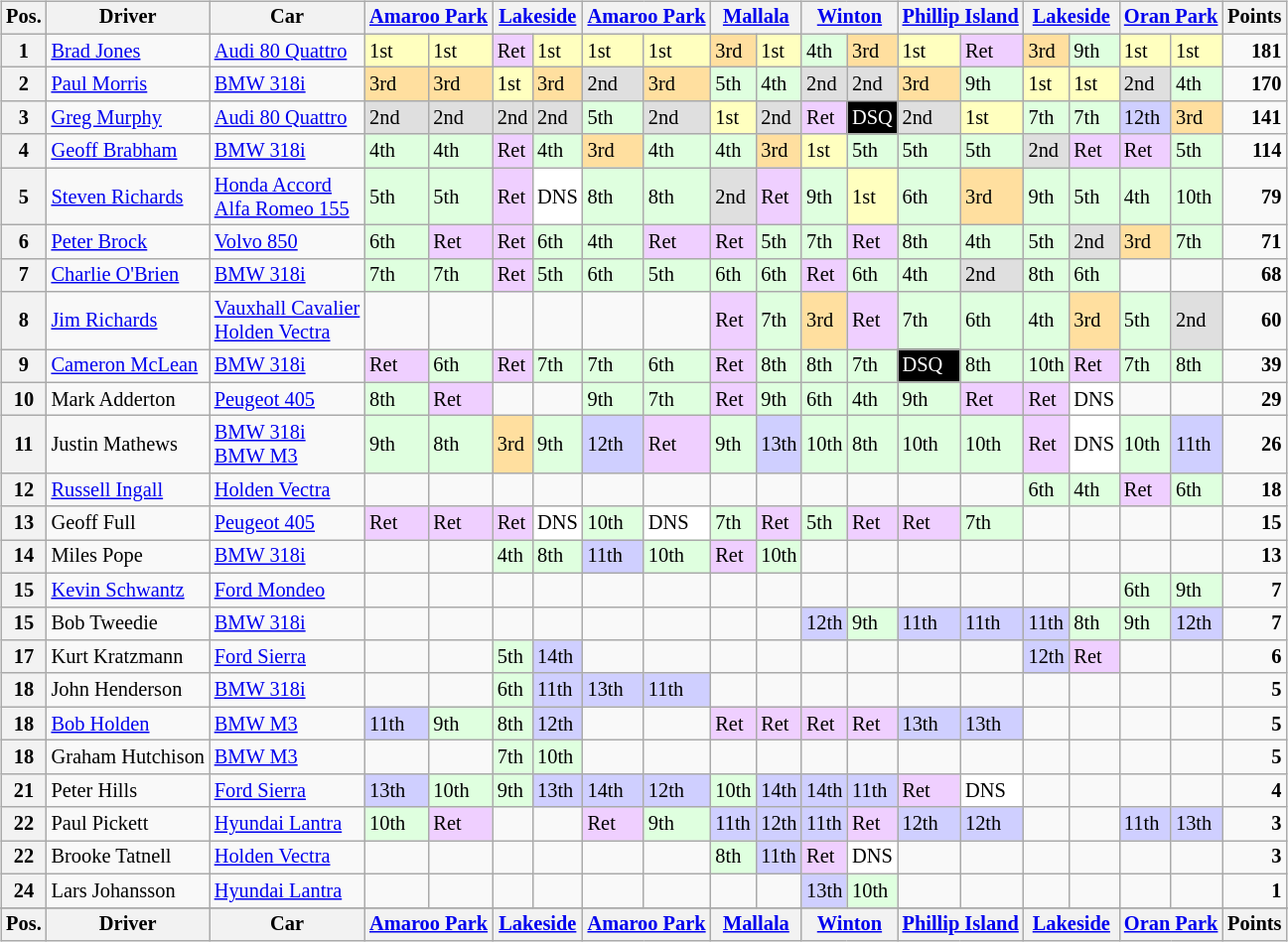<table>
<tr>
<td><br><table class="wikitable" style="font-size: 85%">
<tr>
<th valign="middle">Pos.</th>
<th valign="middle">Driver</th>
<th valign="middle">Car</th>
<th colspan=2><a href='#'>Amaroo Park</a> <br></th>
<th colspan=2><a href='#'>Lakeside</a><br></th>
<th colspan=2><a href='#'>Amaroo Park</a> <br></th>
<th colspan=2><a href='#'>Mallala</a><br> </th>
<th colspan=2><a href='#'>Winton</a><br> </th>
<th colspan=2><a href='#'>Phillip Island</a><br> </th>
<th colspan=2><a href='#'>Lakeside</a><br></th>
<th colspan=2><a href='#'>Oran Park</a><br> </th>
<th valign="middle">Points</th>
</tr>
<tr>
<th>1</th>
<td><a href='#'>Brad Jones</a></td>
<td><a href='#'>Audi 80 Quattro</a></td>
<td style="background:#ffffbf;">1st</td>
<td style="background:#ffffbf;">1st</td>
<td style="background:#efcfff;">Ret</td>
<td style="background:#ffffbf;">1st</td>
<td style="background:#ffffbf;">1st</td>
<td style="background:#ffffbf;">1st</td>
<td style="background:#ffdf9f;">3rd</td>
<td style="background:#ffffbf;">1st</td>
<td style="background:#dfffdf;">4th</td>
<td style="background:#ffdf9f;">3rd</td>
<td style="background:#ffffbf;">1st</td>
<td style="background:#efcfff;">Ret</td>
<td style="background:#ffdf9f;">3rd</td>
<td style="background:#dfffdf;">9th</td>
<td style="background:#ffffbf;">1st</td>
<td style="background:#ffffbf;">1st</td>
<td align="right"><strong>181</strong></td>
</tr>
<tr>
<th>2</th>
<td><a href='#'>Paul Morris</a></td>
<td><a href='#'>BMW 318i</a></td>
<td style="background:#ffdf9f;">3rd</td>
<td style="background:#ffdf9f;">3rd</td>
<td style="background:#ffffbf;">1st</td>
<td style="background:#ffdf9f;">3rd</td>
<td style="background:#dfdfdf;">2nd</td>
<td style="background:#ffdf9f;">3rd</td>
<td style="background:#dfffdf;">5th</td>
<td style="background:#dfffdf;">4th</td>
<td style="background:#dfdfdf;">2nd</td>
<td style="background:#dfdfdf;">2nd</td>
<td style="background:#ffdf9f;">3rd</td>
<td style="background:#dfffdf;">9th</td>
<td style="background:#ffffbf;">1st</td>
<td style="background:#ffffbf;">1st</td>
<td style="background:#dfdfdf;">2nd</td>
<td style="background:#dfffdf;">4th</td>
<td align="right"><strong>170</strong></td>
</tr>
<tr>
<th>3</th>
<td><a href='#'>Greg Murphy</a></td>
<td><a href='#'>Audi 80 Quattro</a></td>
<td style="background:#dfdfdf;">2nd</td>
<td style="background:#dfdfdf;">2nd</td>
<td style="background:#dfdfdf;">2nd</td>
<td style="background:#dfdfdf;">2nd</td>
<td style="background:#dfffdf;">5th</td>
<td style="background:#dfdfdf;">2nd</td>
<td style="background:#ffffbf;">1st</td>
<td style="background:#dfdfdf;">2nd</td>
<td style="background:#efcfff;">Ret</td>
<td style="background:#000000; color:white;">DSQ</td>
<td style="background:#dfdfdf;">2nd</td>
<td style="background:#ffffbf;">1st</td>
<td style="background:#dfffdf;">7th</td>
<td style="background:#dfffdf;">7th</td>
<td style="background:#cfcfff;">12th</td>
<td style="background:#ffdf9f;">3rd</td>
<td align="right"><strong>141</strong></td>
</tr>
<tr>
<th>4</th>
<td><a href='#'>Geoff Brabham</a></td>
<td><a href='#'>BMW 318i</a></td>
<td style="background:#dfffdf;">4th</td>
<td style="background:#dfffdf;">4th</td>
<td style="background:#efcfff;">Ret</td>
<td style="background:#dfffdf;">4th</td>
<td style="background:#ffdf9f;">3rd</td>
<td style="background:#dfffdf;">4th</td>
<td style="background:#dfffdf;">4th</td>
<td style="background:#ffdf9f;">3rd</td>
<td style="background:#ffffbf;">1st</td>
<td style="background:#dfffdf;">5th</td>
<td style="background:#dfffdf;">5th</td>
<td style="background:#dfffdf;">5th</td>
<td style="background:#dfdfdf;">2nd</td>
<td style="background:#efcfff;">Ret</td>
<td style="background:#efcfff;">Ret</td>
<td style="background:#dfffdf;">5th</td>
<td align="right"><strong>114</strong></td>
</tr>
<tr>
<th>5</th>
<td><a href='#'>Steven Richards</a></td>
<td><a href='#'>Honda Accord</a> <br> <a href='#'>Alfa Romeo 155</a></td>
<td style="background:#dfffdf;">5th</td>
<td style="background:#dfffdf;">5th</td>
<td style="background:#efcfff;">Ret</td>
<td style="background:#ffffff;">DNS</td>
<td style="background:#dfffdf;">8th</td>
<td style="background:#dfffdf;">8th</td>
<td style="background:#dfdfdf;">2nd</td>
<td style="background:#efcfff;">Ret</td>
<td style="background:#dfffdf;">9th</td>
<td style="background:#ffffbf;">1st</td>
<td style="background:#dfffdf;">6th</td>
<td style="background:#ffdf9f;">3rd</td>
<td style="background:#dfffdf;">9th</td>
<td style="background:#dfffdf;">5th</td>
<td style="background:#dfffdf;">4th</td>
<td style="background:#dfffdf;">10th</td>
<td align="right"><strong>79</strong></td>
</tr>
<tr>
<th>6</th>
<td><a href='#'>Peter Brock</a></td>
<td><a href='#'>Volvo 850</a></td>
<td style="background:#dfffdf;">6th</td>
<td style="background:#efcfff;">Ret</td>
<td style="background:#efcfff;">Ret</td>
<td style="background:#dfffdf;">6th</td>
<td style="background:#dfffdf;">4th</td>
<td style="background:#efcfff;">Ret</td>
<td style="background:#efcfff;">Ret</td>
<td style="background:#dfffdf;">5th</td>
<td style="background:#dfffdf;">7th</td>
<td style="background:#efcfff;">Ret</td>
<td style="background:#dfffdf;">8th</td>
<td style="background:#dfffdf;">4th</td>
<td style="background:#dfffdf;">5th</td>
<td style="background:#dfdfdf;">2nd</td>
<td style="background:#ffdf9f;">3rd</td>
<td style="background:#dfffdf;">7th</td>
<td align="right"><strong>71</strong></td>
</tr>
<tr>
<th>7</th>
<td><a href='#'>Charlie O'Brien</a></td>
<td><a href='#'>BMW 318i</a></td>
<td style="background:#dfffdf;">7th</td>
<td style="background:#dfffdf;">7th</td>
<td style="background:#efcfff;">Ret</td>
<td style="background:#dfffdf;">5th</td>
<td style="background:#dfffdf;">6th</td>
<td style="background:#dfffdf;">5th</td>
<td style="background:#dfffdf;">6th</td>
<td style="background:#dfffdf;">6th</td>
<td style="background:#efcfff;">Ret</td>
<td style="background:#dfffdf;">6th</td>
<td style="background:#dfffdf;">4th</td>
<td style="background:#dfdfdf;">2nd</td>
<td style="background:#dfffdf;">8th</td>
<td style="background:#dfffdf;">6th</td>
<td></td>
<td></td>
<td align="right"><strong>68</strong></td>
</tr>
<tr>
<th>8</th>
<td><a href='#'>Jim Richards</a></td>
<td><a href='#'>Vauxhall Cavalier</a> <br> <a href='#'>Holden Vectra</a></td>
<td></td>
<td></td>
<td></td>
<td></td>
<td></td>
<td></td>
<td style="background:#efcfff;">Ret</td>
<td style="background:#dfffdf;">7th</td>
<td style="background:#ffdf9f;">3rd</td>
<td style="background:#efcfff;">Ret</td>
<td style="background:#dfffdf;">7th</td>
<td style="background:#dfffdf;">6th</td>
<td style="background:#dfffdf;">4th</td>
<td style="background:#ffdf9f;">3rd</td>
<td style="background:#dfffdf;">5th</td>
<td style="background:#dfdfdf;">2nd</td>
<td align="right"><strong>60</strong></td>
</tr>
<tr>
<th>9</th>
<td><a href='#'>Cameron McLean</a></td>
<td><a href='#'>BMW 318i</a></td>
<td style="background:#efcfff;">Ret</td>
<td style="background:#dfffdf;">6th</td>
<td style="background:#efcfff;">Ret</td>
<td style="background:#dfffdf;">7th</td>
<td style="background:#dfffdf;">7th</td>
<td style="background:#dfffdf;">6th</td>
<td style="background:#efcfff;">Ret</td>
<td style="background:#dfffdf;">8th</td>
<td style="background:#dfffdf;">8th</td>
<td style="background:#dfffdf;">7th</td>
<td style="background:#000000; color:white;">DSQ</td>
<td style="background:#dfffdf;">8th</td>
<td style="background:#dfffdf;">10th</td>
<td style="background:#efcfff;">Ret</td>
<td style="background:#dfffdf;">7th</td>
<td style="background:#dfffdf;">8th</td>
<td align="right"><strong>39</strong></td>
</tr>
<tr>
<th>10</th>
<td>Mark Adderton</td>
<td><a href='#'>Peugeot 405</a></td>
<td style="background:#dfffdf;">8th</td>
<td style="background:#efcfff;">Ret</td>
<td></td>
<td></td>
<td style="background:#dfffdf;">9th</td>
<td style="background:#dfffdf;">7th</td>
<td style="background:#efcfff;">Ret</td>
<td style="background:#dfffdf;">9th</td>
<td style="background:#dfffdf;">6th</td>
<td style="background:#dfffdf;">4th</td>
<td style="background:#dfffdf;">9th</td>
<td style="background:#efcfff;">Ret</td>
<td style="background:#efcfff;">Ret</td>
<td style="background:#ffffff;">DNS</td>
<td></td>
<td></td>
<td align="right"><strong>29</strong></td>
</tr>
<tr>
<th>11</th>
<td>Justin Mathews</td>
<td><a href='#'>BMW 318i</a> <br> <a href='#'>BMW M3</a></td>
<td style="background:#dfffdf;">9th</td>
<td style="background:#dfffdf;">8th</td>
<td style="background:#ffdf9f;">3rd</td>
<td style="background:#dfffdf;">9th</td>
<td style="background:#cfcfff;">12th</td>
<td style="background:#efcfff;">Ret</td>
<td style="background:#dfffdf;">9th</td>
<td style="background:#cfcfff;">13th</td>
<td style="background:#dfffdf;">10th</td>
<td style="background:#dfffdf;">8th</td>
<td style="background:#dfffdf;">10th</td>
<td style="background:#dfffdf;">10th</td>
<td style="background:#efcfff;">Ret</td>
<td style="background:#ffffff;">DNS</td>
<td style="background:#dfffdf;">10th</td>
<td style="background:#cfcfff;">11th</td>
<td align="right"><strong>26</strong></td>
</tr>
<tr>
<th>12</th>
<td><a href='#'>Russell Ingall</a></td>
<td><a href='#'>Holden Vectra</a></td>
<td></td>
<td></td>
<td></td>
<td></td>
<td></td>
<td></td>
<td></td>
<td></td>
<td></td>
<td></td>
<td></td>
<td></td>
<td style="background:#dfffdf;">6th</td>
<td style="background:#dfffdf;">4th</td>
<td style="background:#efcfff;">Ret</td>
<td style="background:#dfffdf;">6th</td>
<td align="right"><strong>18</strong></td>
</tr>
<tr>
<th>13</th>
<td>Geoff Full</td>
<td><a href='#'>Peugeot 405</a></td>
<td style="background:#efcfff;">Ret</td>
<td style="background:#efcfff;">Ret</td>
<td style="background:#efcfff;">Ret</td>
<td style="background:#ffffff;">DNS</td>
<td style="background:#dfffdf;">10th</td>
<td style="background:#ffffff;">DNS</td>
<td style="background:#dfffdf;">7th</td>
<td style="background:#efcfff;">Ret</td>
<td style="background:#dfffdf;">5th</td>
<td style="background:#efcfff;">Ret</td>
<td style="background:#efcfff;">Ret</td>
<td style="background:#dfffdf;">7th</td>
<td></td>
<td></td>
<td></td>
<td></td>
<td align="right"><strong>15</strong></td>
</tr>
<tr>
<th>14</th>
<td>Miles Pope</td>
<td><a href='#'>BMW 318i</a></td>
<td></td>
<td></td>
<td style="background:#dfffdf;">4th</td>
<td style="background:#dfffdf;">8th</td>
<td style="background:#cfcfff;">11th</td>
<td style="background:#dfffdf;">10th</td>
<td style="background:#efcfff;">Ret</td>
<td style="background:#dfffdf;">10th</td>
<td></td>
<td></td>
<td></td>
<td></td>
<td></td>
<td></td>
<td></td>
<td></td>
<td align="right"><strong>13</strong></td>
</tr>
<tr>
<th>15</th>
<td><a href='#'>Kevin Schwantz</a></td>
<td><a href='#'>Ford Mondeo</a></td>
<td></td>
<td></td>
<td></td>
<td></td>
<td></td>
<td></td>
<td></td>
<td></td>
<td></td>
<td></td>
<td></td>
<td></td>
<td></td>
<td></td>
<td style="background:#dfffdf;">6th</td>
<td style="background:#dfffdf;">9th</td>
<td align="right"><strong>7</strong></td>
</tr>
<tr>
<th>15</th>
<td>Bob Tweedie</td>
<td><a href='#'>BMW 318i</a></td>
<td></td>
<td></td>
<td></td>
<td></td>
<td></td>
<td></td>
<td></td>
<td></td>
<td style="background:#cfcfff;">12th</td>
<td style="background:#dfffdf;">9th</td>
<td style="background:#cfcfff;">11th</td>
<td style="background:#cfcfff;">11th</td>
<td style="background:#cfcfff;">11th</td>
<td style="background:#dfffdf;">8th</td>
<td style="background:#dfffdf;">9th</td>
<td style="background:#cfcfff;">12th</td>
<td align="right"><strong>7</strong></td>
</tr>
<tr>
<th>17</th>
<td>Kurt Kratzmann</td>
<td><a href='#'>Ford Sierra</a></td>
<td></td>
<td></td>
<td style="background:#dfffdf;">5th</td>
<td style="background:#cfcfff;">14th</td>
<td></td>
<td></td>
<td></td>
<td></td>
<td></td>
<td></td>
<td></td>
<td></td>
<td style="background:#cfcfff;">12th</td>
<td style="background:#efcfff;">Ret</td>
<td></td>
<td></td>
<td align="right"><strong>6</strong></td>
</tr>
<tr>
<th>18</th>
<td>John Henderson</td>
<td><a href='#'>BMW 318i</a></td>
<td></td>
<td></td>
<td style="background:#dfffdf;">6th</td>
<td style="background:#cfcfff;">11th</td>
<td style="background:#cfcfff;">13th</td>
<td style="background:#cfcfff;">11th</td>
<td></td>
<td></td>
<td></td>
<td></td>
<td></td>
<td></td>
<td></td>
<td></td>
<td></td>
<td></td>
<td align="right"><strong>5</strong></td>
</tr>
<tr>
<th>18</th>
<td><a href='#'>Bob Holden</a></td>
<td><a href='#'>BMW M3</a></td>
<td style="background:#cfcfff;">11th</td>
<td style="background:#dfffdf;">9th</td>
<td style="background:#dfffdf;">8th</td>
<td style="background:#cfcfff;">12th</td>
<td></td>
<td></td>
<td style="background:#efcfff;">Ret</td>
<td style="background:#efcfff;">Ret</td>
<td style="background:#efcfff;">Ret</td>
<td style="background:#efcfff;">Ret</td>
<td style="background:#cfcfff;">13th</td>
<td style="background:#cfcfff;">13th</td>
<td></td>
<td></td>
<td></td>
<td></td>
<td align="right"><strong>5</strong></td>
</tr>
<tr>
<th>18</th>
<td>Graham Hutchison</td>
<td><a href='#'>BMW M3</a></td>
<td></td>
<td></td>
<td style="background:#dfffdf;">7th</td>
<td style="background:#dfffdf;">10th</td>
<td></td>
<td></td>
<td></td>
<td></td>
<td></td>
<td></td>
<td></td>
<td></td>
<td></td>
<td></td>
<td></td>
<td></td>
<td align="right"><strong>5</strong></td>
</tr>
<tr>
<th>21</th>
<td>Peter Hills</td>
<td><a href='#'>Ford Sierra</a></td>
<td style="background:#cfcfff;">13th</td>
<td style="background:#dfffdf;">10th</td>
<td style="background:#dfffdf;">9th</td>
<td style="background:#cfcfff;">13th</td>
<td style="background:#cfcfff;">14th</td>
<td style="background:#cfcfff;">12th</td>
<td style="background:#dfffdf;">10th</td>
<td style="background:#cfcfff;">14th</td>
<td style="background:#cfcfff;">14th</td>
<td style="background:#cfcfff;">11th</td>
<td style="background:#efcfff;">Ret</td>
<td style="background:#ffffff;">DNS</td>
<td></td>
<td></td>
<td></td>
<td></td>
<td align="right"><strong>4</strong></td>
</tr>
<tr>
<th>22</th>
<td>Paul Pickett</td>
<td><a href='#'>Hyundai Lantra</a></td>
<td style="background:#dfffdf;">10th</td>
<td style="background:#efcfff;">Ret</td>
<td></td>
<td></td>
<td style="background:#efcfff;">Ret</td>
<td style="background:#dfffdf;">9th</td>
<td style="background:#cfcfff;">11th</td>
<td style="background:#cfcfff;">12th</td>
<td style="background:#cfcfff;">11th</td>
<td style="background:#efcfff;">Ret</td>
<td style="background:#cfcfff;">12th</td>
<td style="background:#cfcfff;">12th</td>
<td></td>
<td></td>
<td style="background:#cfcfff;">11th</td>
<td style="background:#cfcfff;">13th</td>
<td align="right"><strong>3</strong></td>
</tr>
<tr>
<th>22</th>
<td>Brooke Tatnell</td>
<td><a href='#'>Holden Vectra</a></td>
<td></td>
<td></td>
<td></td>
<td></td>
<td></td>
<td></td>
<td style="background:#dfffdf;">8th</td>
<td style="background:#cfcfff;">11th</td>
<td style="background:#efcfff;">Ret</td>
<td style="background:#ffffff;">DNS</td>
<td></td>
<td></td>
<td></td>
<td></td>
<td></td>
<td></td>
<td align="right"><strong>3</strong></td>
</tr>
<tr>
<th>24</th>
<td>Lars Johansson</td>
<td><a href='#'>Hyundai Lantra</a></td>
<td></td>
<td></td>
<td></td>
<td></td>
<td></td>
<td></td>
<td></td>
<td></td>
<td style="background:#cfcfff;">13th</td>
<td style="background:#dfffdf;">10th</td>
<td></td>
<td></td>
<td></td>
<td></td>
<td></td>
<td></td>
<td align="right"><strong>1</strong></td>
</tr>
<tr>
</tr>
<tr style="background: #f9f9f9" valign="top">
<th valign="middle">Pos.</th>
<th valign="middle">Driver</th>
<th valign="middle">Car</th>
<th colspan=2><a href='#'>Amaroo Park</a> <br></th>
<th colspan=2><a href='#'>Lakeside</a><br></th>
<th colspan=2><a href='#'>Amaroo Park</a> <br></th>
<th colspan=2><a href='#'>Mallala</a><br> </th>
<th colspan=2><a href='#'>Winton</a><br> </th>
<th colspan=2><a href='#'>Phillip Island</a><br> </th>
<th colspan=2><a href='#'>Lakeside</a><br></th>
<th colspan=2><a href='#'>Oran Park</a><br> </th>
<th valign="middle">Points</th>
</tr>
</table>
</td>
<td valign="top"><br></td>
</tr>
</table>
